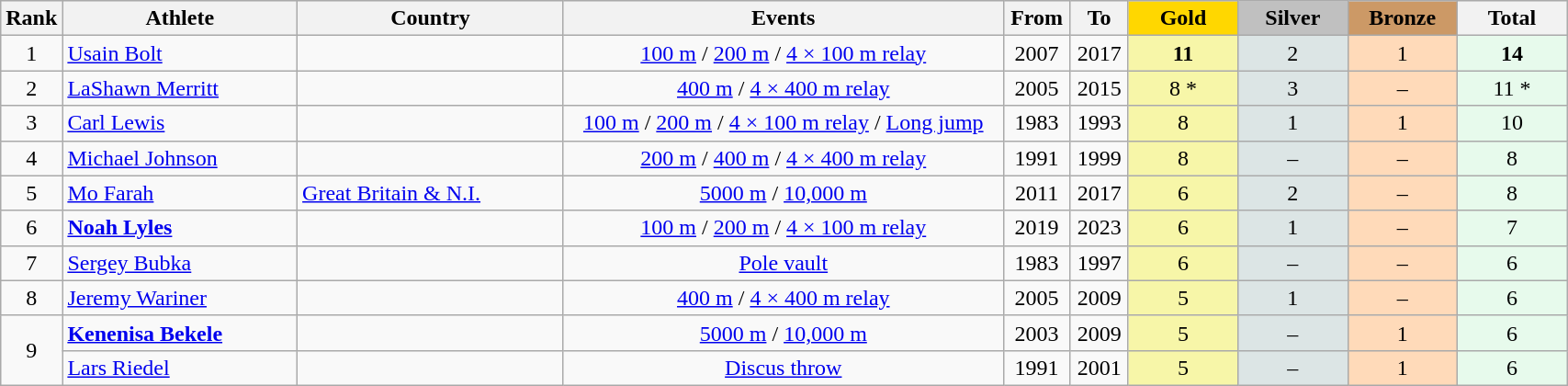<table class="wikitable plainrowheaders" width=90% style="text-align:center;">
<tr style="background-color:#EDEDED;">
<th class="hintergrundfarbe5" style="width:1em">Rank</th>
<th class="hintergrundfarbe5" style="width:15%">Athlete</th>
<th class="hintergrundfarbe5" style="width:17%">Country</th>
<th class="hintergrundfarbe5">Events</th>
<th class="hintergrundfarbe5">From</th>
<th class="hintergrundfarbe5">To</th>
<th style="background:    gold; width:7%">Gold</th>
<th style="background:  silver; width:7%">Silver</th>
<th style="background: #CC9966; width:7%">Bronze</th>
<th class="hintergrundfarbe5" style="width:7%">Total</th>
</tr>
<tr>
<td>1</td>
<td align="left"><a href='#'>Usain Bolt</a></td>
<td align="left"></td>
<td><a href='#'>100 m</a> / <a href='#'>200 m</a> / <a href='#'>4 × 100 m relay</a></td>
<td>2007</td>
<td>2017</td>
<td bgcolor="#F7F6A8"><strong>11</strong></td>
<td bgcolor="#DCE5E5">2</td>
<td bgcolor="#FFDAB9">1</td>
<td bgcolor="#E7FAEC"><strong>14</strong></td>
</tr>
<tr align="center">
<td>2</td>
<td align="left"><a href='#'>LaShawn Merritt</a></td>
<td align="left"></td>
<td><a href='#'>400 m</a> / <a href='#'>4 × 400 m relay</a></td>
<td>2005</td>
<td>2015</td>
<td bgcolor="#F7F6A8"> 8 *</td>
<td bgcolor="#DCE5E5">3</td>
<td bgcolor="#FFDAB9">–</td>
<td bgcolor="#E7FAEC"> 11 *</td>
</tr>
<tr align="center">
<td>3</td>
<td align="left"><a href='#'>Carl Lewis</a></td>
<td align="left"></td>
<td><a href='#'>100 m</a> / <a href='#'>200 m</a> / <a href='#'>4 × 100 m relay</a> / <a href='#'>Long jump</a></td>
<td>1983</td>
<td>1993</td>
<td bgcolor="#F7F6A8">8</td>
<td bgcolor="#DCE5E5">1</td>
<td bgcolor="#FFDAB9">1</td>
<td bgcolor="#E7FAEC">10</td>
</tr>
<tr align="center">
<td>4</td>
<td align="left"><a href='#'>Michael Johnson</a></td>
<td align="left"></td>
<td><a href='#'>200 m</a> / <a href='#'>400 m</a> / <a href='#'>4 × 400 m relay</a></td>
<td>1991</td>
<td>1999</td>
<td bgcolor="#F7F6A8">8</td>
<td bgcolor="#DCE5E5">–</td>
<td bgcolor="#FFDAB9">–</td>
<td bgcolor="#E7FAEC">8</td>
</tr>
<tr align="center">
<td>5</td>
<td align="left"><a href='#'>Mo Farah</a></td>
<td align="left"> <a href='#'>Great Britain & N.I.</a></td>
<td><a href='#'>5000 m</a> / <a href='#'>10,000 m</a></td>
<td>2011</td>
<td>2017</td>
<td bgcolor="#F7F6A8">6</td>
<td bgcolor="#DCE5E5">2</td>
<td bgcolor="#FFDAB9">–</td>
<td bgcolor="#E7FAEC">8</td>
</tr>
<tr align="center">
<td>6</td>
<td align="left"><strong><a href='#'>Noah Lyles</a></strong></td>
<td align="left"></td>
<td><a href='#'>100 m</a> / <a href='#'>200 m</a> / <a href='#'>4 × 100 m relay</a></td>
<td>2019</td>
<td>2023</td>
<td bgcolor="#F7F6A8">6</td>
<td bgcolor="#DCE5E5">1</td>
<td bgcolor="#FFDAB9">–</td>
<td bgcolor="#E7FAEC">7</td>
</tr>
<tr align="center">
<td>7</td>
<td align="left"><a href='#'>Sergey Bubka</a></td>
<td align="left"><br></td>
<td><a href='#'>Pole vault</a></td>
<td>1983</td>
<td>1997</td>
<td bgcolor="#F7F6A8">6</td>
<td bgcolor="#DCE5E5">–</td>
<td bgcolor="#FFDAB9">–</td>
<td bgcolor="#E7FAEC">6</td>
</tr>
<tr align="center">
<td>8</td>
<td align="left"><a href='#'>Jeremy Wariner</a></td>
<td align="left"></td>
<td><a href='#'>400 m</a> / <a href='#'>4 × 400 m relay</a></td>
<td>2005</td>
<td>2009</td>
<td bgcolor="#F7F6A8">5</td>
<td bgcolor="#DCE5E5">1</td>
<td bgcolor="#FFDAB9">–</td>
<td bgcolor="#E7FAEC">6</td>
</tr>
<tr align="center">
<td rowspan="2">9</td>
<td align="left"><strong><a href='#'>Kenenisa Bekele</a></strong></td>
<td align="left"></td>
<td><a href='#'>5000 m</a> / <a href='#'>10,000 m</a></td>
<td>2003</td>
<td>2009</td>
<td bgcolor="#F7F6A8">5</td>
<td bgcolor="#DCE5E5">–</td>
<td bgcolor="#FFDAB9">1</td>
<td bgcolor="#E7FAEC">6</td>
</tr>
<tr align="center">
<td align="left"><a href='#'>Lars Riedel</a></td>
<td align="left"></td>
<td><a href='#'>Discus throw</a></td>
<td>1991</td>
<td>2001</td>
<td bgcolor="#F7F6A8">5</td>
<td bgcolor="#DCE5E5">–</td>
<td bgcolor="#FFDAB9">1</td>
<td bgcolor="#E7FAEC">6</td>
</tr>
</table>
